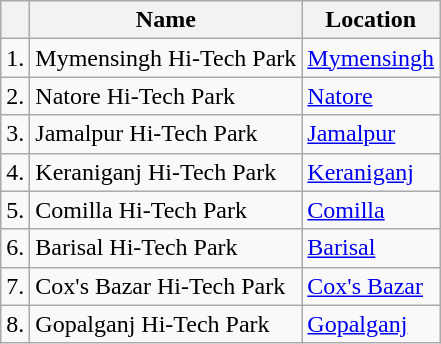<table class="wikitable">
<tr>
<th></th>
<th>Name</th>
<th>Location</th>
</tr>
<tr>
<td>1.</td>
<td>Mymensingh Hi-Tech Park</td>
<td><a href='#'>Mymensingh</a></td>
</tr>
<tr>
<td>2.</td>
<td>Natore Hi-Tech Park</td>
<td><a href='#'>Natore</a></td>
</tr>
<tr>
<td>3.</td>
<td>Jamalpur Hi-Tech Park</td>
<td><a href='#'>Jamalpur</a></td>
</tr>
<tr>
<td>4.</td>
<td>Keraniganj Hi-Tech Park</td>
<td><a href='#'>Keraniganj</a></td>
</tr>
<tr>
<td>5.</td>
<td>Comilla Hi-Tech Park</td>
<td><a href='#'>Comilla</a></td>
</tr>
<tr>
<td>6.</td>
<td>Barisal Hi-Tech Park</td>
<td><a href='#'>Barisal</a></td>
</tr>
<tr>
<td>7.</td>
<td>Cox's Bazar Hi-Tech Park</td>
<td><a href='#'>Cox's Bazar</a></td>
</tr>
<tr>
<td>8.</td>
<td>Gopalganj Hi-Tech Park</td>
<td><a href='#'>Gopalganj</a></td>
</tr>
</table>
